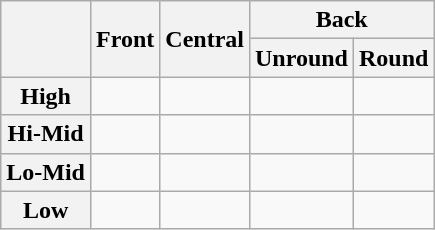<table class="wikitable" style="text-align: center">
<tr>
<th rowspan="2"></th>
<th rowspan="2">Front</th>
<th rowspan="2">Central</th>
<th colspan="2">Back</th>
</tr>
<tr>
<th>Unround</th>
<th>Round</th>
</tr>
<tr>
<th>High</th>
<td></td>
<td></td>
<td></td>
<td></td>
</tr>
<tr>
<th>Hi-Mid</th>
<td></td>
<td></td>
<td></td>
<td></td>
</tr>
<tr>
<th>Lo-Mid</th>
<td></td>
<td></td>
<td></td>
<td></td>
</tr>
<tr>
<th>Low</th>
<td></td>
<td></td>
<td></td>
<td></td>
</tr>
</table>
